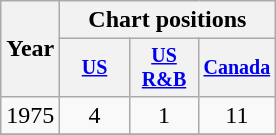<table class="wikitable" style="text-align:center;">
<tr>
<th rowspan="2">Year</th>
<th colspan="3">Chart positions</th>
</tr>
<tr style="font-size:smaller;">
<th width="40"><a href='#'>US</a></th>
<th width="40"><a href='#'>US<br>R&B</a></th>
<th width="40"><a href='#'>Canada</a><br></th>
</tr>
<tr>
<td rowspan="1">1975</td>
<td>4</td>
<td>1</td>
<td>11</td>
</tr>
<tr>
</tr>
</table>
